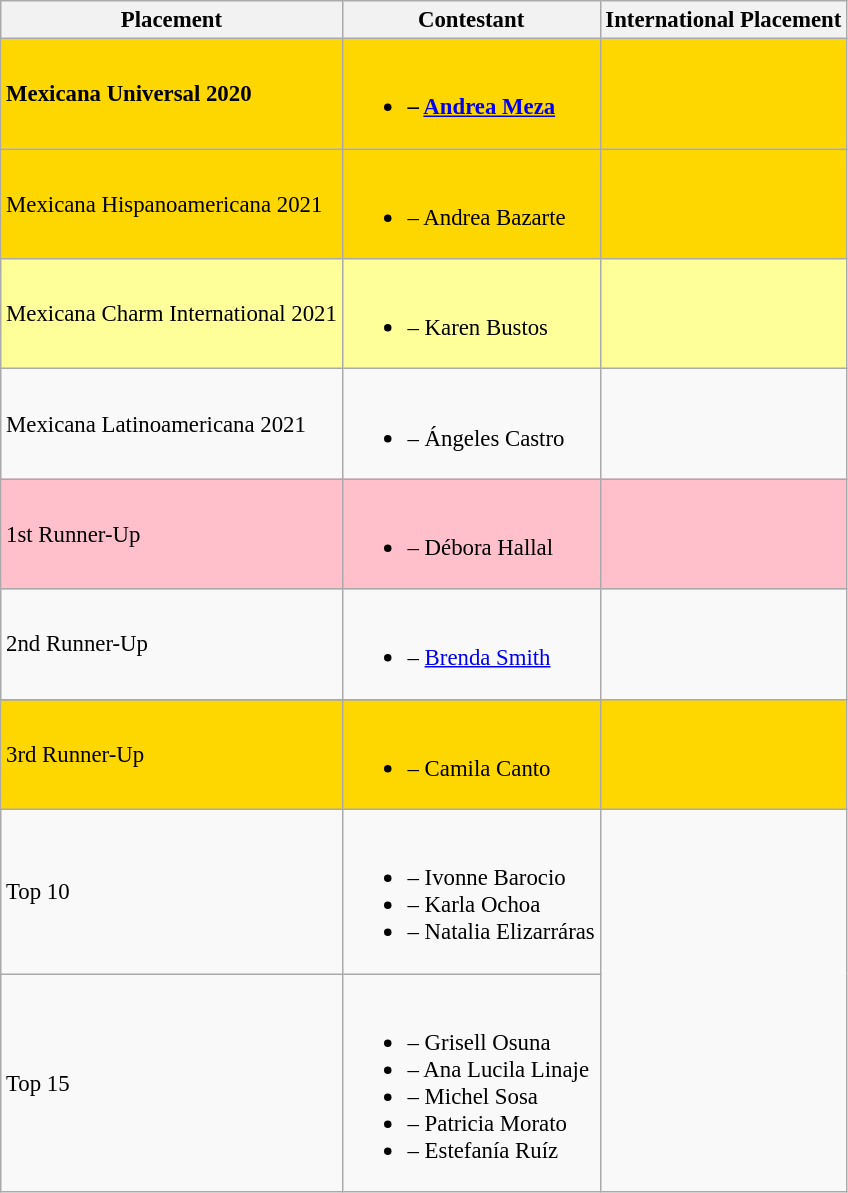<table class="wikitable" style="font-size: 95%;">
<tr>
<th>Placement</th>
<th>Contestant</th>
<th>International Placement</th>
</tr>
<tr style="background:gold;">
<td><strong>Mexicana Universal 2020</strong></td>
<td><br><ul><li><strong> – <a href='#'>Andrea Meza</a></strong></li></ul></td>
<td></td>
</tr>
<tr style="background:gold;">
<td>Mexicana Hispanoamericana 2021</td>
<td><br><ul><li> – Andrea Bazarte</li></ul></td>
<td></td>
</tr>
<tr style="background:#FFFF99;">
<td>Mexicana Charm International 2021</td>
<td><br><ul><li> –  Karen Bustos</li></ul></td>
<td></td>
</tr>
<tr>
<td>Mexicana Latinoamericana 2021</td>
<td><br><ul><li> – Ángeles Castro</li></ul></td>
<td></td>
</tr>
<tr style="background:pink;">
<td>1st Runner-Up<br></td>
<td><br><ul><li> – Débora Hallal</li></ul></td>
<td></td>
</tr>
<tr>
<td>2nd Runner-Up</td>
<td><br><ul><li>  – <a href='#'>Brenda Smith</a></li></ul></td>
</tr>
<tr>
</tr>
<tr style="background:gold;">
<td>3rd Runner-Up<br></td>
<td><br><ul><li> – Camila Canto</li></ul></td>
<td></td>
</tr>
<tr>
<td>Top 10</td>
<td><br><ul><li> – Ivonne Barocio</li><li> – Karla Ochoa</li><li> – Natalia Elizarráras</li></ul></td>
</tr>
<tr>
<td>Top 15</td>
<td><br><ul><li> – Grisell Osuna</li><li>  – Ana Lucila Linaje</li><li> – Michel Sosa</li><li> – Patricia Morato</li><li> – Estefanía Ruíz</li></ul></td>
</tr>
</table>
